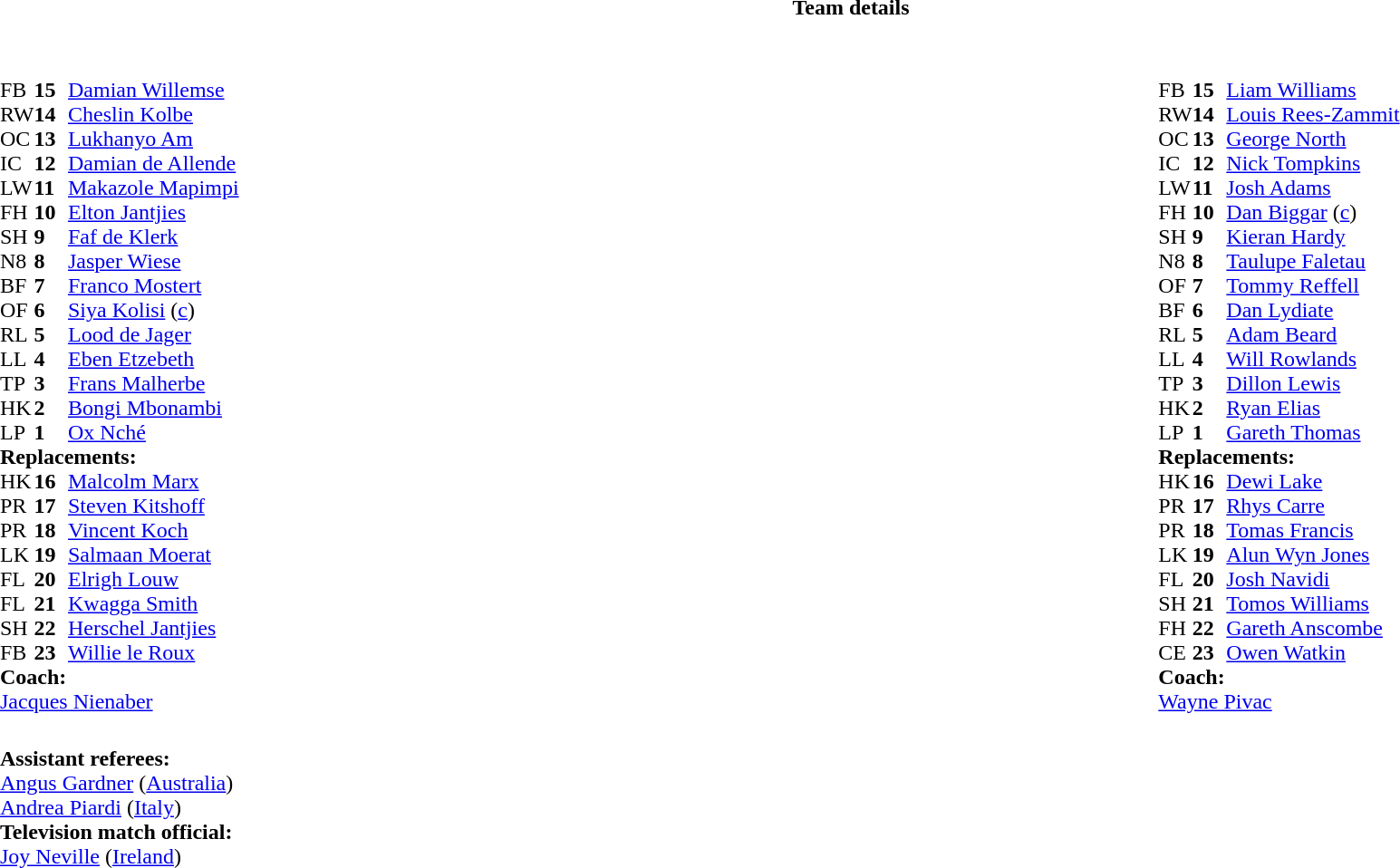<table border="0" style="width:100%;">
<tr>
<th>Team details</th>
</tr>
<tr>
<td><br><table style="width:100%">
<tr>
<td style="vertical-align:top;width:50%"><br><table cellspacing="0" cellpadding="0">
<tr>
<th width="25"></th>
<th width="25"></th>
</tr>
<tr>
<td>FB</td>
<td><strong>15</strong></td>
<td><a href='#'>Damian Willemse</a></td>
</tr>
<tr>
<td>RW</td>
<td><strong>14</strong></td>
<td><a href='#'>Cheslin Kolbe</a></td>
</tr>
<tr>
<td>OC</td>
<td><strong>13</strong></td>
<td><a href='#'>Lukhanyo Am</a></td>
</tr>
<tr>
<td>IC</td>
<td><strong>12</strong></td>
<td><a href='#'>Damian de Allende</a></td>
</tr>
<tr>
<td>LW</td>
<td><strong>11</strong></td>
<td><a href='#'>Makazole Mapimpi</a></td>
</tr>
<tr>
<td>FH</td>
<td><strong>10</strong></td>
<td><a href='#'>Elton Jantjies</a></td>
<td></td>
<td></td>
</tr>
<tr>
<td>SH</td>
<td><strong>9</strong></td>
<td><a href='#'>Faf de Klerk</a></td>
<td></td>
<td></td>
</tr>
<tr>
<td>N8</td>
<td><strong>8</strong></td>
<td><a href='#'>Jasper Wiese</a></td>
</tr>
<tr>
<td>BF</td>
<td><strong>7</strong></td>
<td><a href='#'>Franco Mostert</a></td>
<td></td>
<td></td>
</tr>
<tr>
<td>OF</td>
<td><strong>6</strong></td>
<td><a href='#'>Siya Kolisi</a> (<a href='#'>c</a>)</td>
<td></td>
<td></td>
</tr>
<tr>
<td>RL</td>
<td><strong>5</strong></td>
<td><a href='#'>Lood de Jager</a></td>
</tr>
<tr>
<td>LL</td>
<td><strong>4</strong></td>
<td><a href='#'>Eben Etzebeth</a></td>
<td></td>
<td></td>
</tr>
<tr>
<td>TP</td>
<td><strong>3</strong></td>
<td><a href='#'>Frans Malherbe</a></td>
<td></td>
<td></td>
</tr>
<tr>
<td>HK</td>
<td><strong>2</strong></td>
<td><a href='#'>Bongi Mbonambi</a></td>
<td></td>
<td></td>
</tr>
<tr>
<td>LP</td>
<td><strong>1</strong></td>
<td><a href='#'>Ox Nché</a></td>
<td></td>
<td></td>
</tr>
<tr>
<td colspan="3"><strong>Replacements:</strong></td>
</tr>
<tr>
<td>HK</td>
<td><strong>16</strong></td>
<td><a href='#'>Malcolm Marx</a></td>
<td></td>
<td></td>
</tr>
<tr>
<td>PR</td>
<td><strong>17</strong></td>
<td><a href='#'>Steven Kitshoff</a></td>
<td></td>
<td></td>
</tr>
<tr>
<td>PR</td>
<td><strong>18</strong></td>
<td><a href='#'>Vincent Koch</a></td>
<td></td>
<td></td>
</tr>
<tr>
<td>LK</td>
<td><strong>19</strong></td>
<td><a href='#'>Salmaan Moerat</a></td>
<td></td>
<td></td>
</tr>
<tr>
<td>FL</td>
<td><strong>20</strong></td>
<td><a href='#'>Elrigh Louw</a></td>
<td></td>
<td></td>
</tr>
<tr>
<td>FL</td>
<td><strong>21</strong></td>
<td><a href='#'>Kwagga Smith </a></td>
<td></td>
<td></td>
</tr>
<tr>
<td>SH</td>
<td><strong>22</strong></td>
<td><a href='#'>Herschel Jantjies</a></td>
<td></td>
<td></td>
</tr>
<tr>
<td>FB</td>
<td><strong>23</strong></td>
<td><a href='#'>Willie le Roux</a></td>
<td></td>
<td></td>
</tr>
<tr>
<td colspan="3"><strong>Coach:</strong></td>
</tr>
<tr>
<td colspan="3"> <a href='#'>Jacques Nienaber</a></td>
</tr>
</table>
</td>
<td style="vertical-align:top"></td>
<td style="vertical-align:top;width:50%"><br><table cellspacing="0" cellpadding="0" style="margin:auto">
<tr>
<th width="25"></th>
<th width="25"></th>
</tr>
<tr>
<td>FB</td>
<td><strong>15</strong></td>
<td><a href='#'>Liam Williams</a></td>
</tr>
<tr>
<td>RW</td>
<td><strong>14</strong></td>
<td><a href='#'>Louis Rees-Zammit</a></td>
<td></td>
</tr>
<tr>
<td>OC</td>
<td><strong>13</strong></td>
<td><a href='#'>George North</a></td>
</tr>
<tr>
<td>IC</td>
<td><strong>12</strong></td>
<td><a href='#'>Nick Tompkins</a></td>
</tr>
<tr>
<td>LW</td>
<td><strong>11</strong></td>
<td><a href='#'>Josh Adams</a></td>
<td></td>
<td></td>
</tr>
<tr>
<td>FH</td>
<td><strong>10</strong></td>
<td><a href='#'>Dan Biggar</a> (<a href='#'>c</a>)</td>
<td></td>
</tr>
<tr>
<td>SH</td>
<td><strong>9</strong></td>
<td><a href='#'>Kieran Hardy</a></td>
<td></td>
<td></td>
</tr>
<tr>
<td>N8</td>
<td><strong>8</strong></td>
<td><a href='#'>Taulupe Faletau</a></td>
</tr>
<tr>
<td>OF</td>
<td><strong>7</strong></td>
<td><a href='#'>Tommy Reffell</a></td>
</tr>
<tr>
<td>BF</td>
<td><strong>6</strong></td>
<td><a href='#'>Dan Lydiate</a></td>
<td></td>
<td></td>
</tr>
<tr>
<td>RL</td>
<td><strong>5</strong></td>
<td><a href='#'>Adam Beard</a></td>
<td></td>
<td></td>
</tr>
<tr>
<td>LL</td>
<td><strong>4</strong></td>
<td><a href='#'>Will Rowlands</a></td>
</tr>
<tr>
<td>TP</td>
<td><strong>3</strong></td>
<td><a href='#'>Dillon Lewis</a></td>
<td></td>
<td></td>
<td></td>
</tr>
<tr>
<td>HK</td>
<td><strong>2</strong></td>
<td><a href='#'>Ryan Elias</a></td>
<td></td>
<td></td>
</tr>
<tr>
<td>LP</td>
<td><strong>1</strong></td>
<td><a href='#'>Gareth Thomas</a></td>
<td></td>
<td></td>
</tr>
<tr>
<td colspan="3"><strong>Replacements:</strong></td>
</tr>
<tr>
<td>HK</td>
<td><strong>16</strong></td>
<td><a href='#'>Dewi Lake</a></td>
<td></td>
<td></td>
</tr>
<tr>
<td>PR</td>
<td><strong>17</strong></td>
<td><a href='#'>Rhys Carre</a></td>
<td></td>
<td></td>
</tr>
<tr>
<td>PR</td>
<td><strong>18</strong></td>
<td><a href='#'>Tomas Francis</a></td>
<td></td>
<td></td>
<td></td>
</tr>
<tr>
<td>LK</td>
<td><strong>19</strong></td>
<td><a href='#'>Alun Wyn Jones</a></td>
<td></td>
<td></td>
</tr>
<tr>
<td>FL</td>
<td><strong>20</strong></td>
<td><a href='#'>Josh Navidi</a></td>
<td></td>
<td></td>
</tr>
<tr>
<td>SH</td>
<td><strong>21</strong></td>
<td><a href='#'>Tomos Williams</a></td>
<td></td>
<td></td>
</tr>
<tr>
<td>FH</td>
<td><strong>22</strong></td>
<td><a href='#'>Gareth Anscombe</a></td>
</tr>
<tr>
<td>CE</td>
<td><strong>23</strong></td>
<td><a href='#'>Owen Watkin</a></td>
<td></td>
<td></td>
</tr>
<tr>
<td colspan="3"><strong>Coach:</strong></td>
</tr>
<tr>
<td colspan="3"> <a href='#'>Wayne Pivac</a></td>
</tr>
</table>
</td>
</tr>
</table>
<table style="width:100%">
<tr>
<td><br><strong>Assistant referees:</strong>
<br><a href='#'>Angus Gardner</a> (<a href='#'>Australia</a>)
<br><a href='#'>Andrea Piardi</a> (<a href='#'>Italy</a>)
<br><strong>Television match official:</strong>
<br><a href='#'>Joy Neville</a> (<a href='#'>Ireland</a>)</td>
</tr>
</table>
</td>
</tr>
</table>
